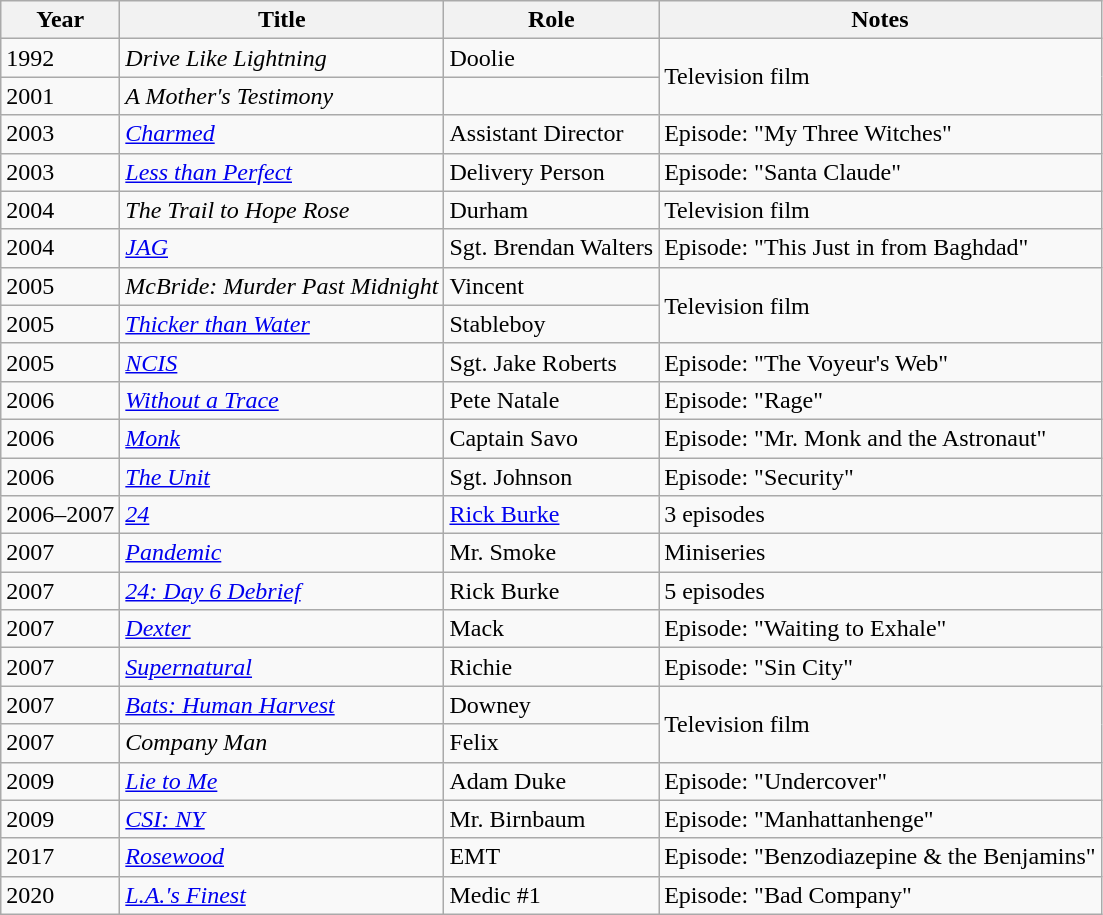<table class="wikitable sortable">
<tr>
<th>Year</th>
<th>Title</th>
<th>Role</th>
<th>Notes</th>
</tr>
<tr>
<td>1992</td>
<td><em>Drive Like Lightning</em></td>
<td>Doolie</td>
<td rowspan="2">Television film</td>
</tr>
<tr>
<td>2001</td>
<td><em>A Mother's Testimony</em></td>
<td></td>
</tr>
<tr>
<td>2003</td>
<td><em><a href='#'>Charmed</a></em></td>
<td>Assistant Director</td>
<td>Episode: "My Three Witches"</td>
</tr>
<tr>
<td>2003</td>
<td><em><a href='#'>Less than Perfect</a></em></td>
<td>Delivery Person</td>
<td>Episode: "Santa Claude"</td>
</tr>
<tr>
<td>2004</td>
<td><em>The Trail to Hope Rose</em></td>
<td>Durham</td>
<td>Television film</td>
</tr>
<tr>
<td>2004</td>
<td><a href='#'><em>JAG</em></a></td>
<td>Sgt. Brendan Walters</td>
<td>Episode: "This Just in from Baghdad"</td>
</tr>
<tr>
<td>2005</td>
<td><em>McBride: Murder Past Midnight</em></td>
<td>Vincent</td>
<td rowspan="2">Television film</td>
</tr>
<tr>
<td>2005</td>
<td><a href='#'><em>Thicker than Water</em></a></td>
<td>Stableboy</td>
</tr>
<tr>
<td>2005</td>
<td><a href='#'><em>NCIS</em></a></td>
<td>Sgt. Jake Roberts</td>
<td>Episode: "The Voyeur's Web"</td>
</tr>
<tr>
<td>2006</td>
<td><em><a href='#'>Without a Trace</a></em></td>
<td>Pete Natale</td>
<td>Episode: "Rage"</td>
</tr>
<tr>
<td>2006</td>
<td><a href='#'><em>Monk</em></a></td>
<td>Captain Savo</td>
<td>Episode: "Mr. Monk and the Astronaut"</td>
</tr>
<tr>
<td>2006</td>
<td><em><a href='#'>The Unit</a></em></td>
<td>Sgt. Johnson</td>
<td>Episode: "Security"</td>
</tr>
<tr>
<td>2006–2007</td>
<td><a href='#'><em>24</em></a></td>
<td><a href='#'>Rick Burke</a></td>
<td>3 episodes</td>
</tr>
<tr>
<td>2007</td>
<td><a href='#'><em>Pandemic</em></a></td>
<td>Mr. Smoke</td>
<td>Miniseries</td>
</tr>
<tr>
<td>2007</td>
<td><em><a href='#'>24: Day 6 Debrief</a></em></td>
<td>Rick Burke</td>
<td>5 episodes</td>
</tr>
<tr>
<td>2007</td>
<td><a href='#'><em>Dexter</em></a></td>
<td>Mack</td>
<td>Episode: "Waiting to Exhale"</td>
</tr>
<tr>
<td>2007</td>
<td><a href='#'><em>Supernatural</em></a></td>
<td>Richie</td>
<td>Episode: "Sin City"</td>
</tr>
<tr>
<td>2007</td>
<td><em><a href='#'>Bats: Human Harvest</a></em></td>
<td>Downey</td>
<td rowspan="2">Television film</td>
</tr>
<tr>
<td>2007</td>
<td><em>Company Man</em></td>
<td>Felix</td>
</tr>
<tr>
<td>2009</td>
<td><em><a href='#'>Lie to Me</a></em></td>
<td>Adam Duke</td>
<td>Episode: "Undercover"</td>
</tr>
<tr>
<td>2009</td>
<td><em><a href='#'>CSI: NY</a></em></td>
<td>Mr. Birnbaum</td>
<td>Episode: "Manhattanhenge"</td>
</tr>
<tr>
<td>2017</td>
<td><a href='#'><em>Rosewood</em></a></td>
<td>EMT</td>
<td>Episode: "Benzodiazepine & the Benjamins"</td>
</tr>
<tr>
<td>2020</td>
<td><em><a href='#'>L.A.'s Finest</a></em></td>
<td>Medic #1</td>
<td>Episode: "Bad Company"</td>
</tr>
</table>
